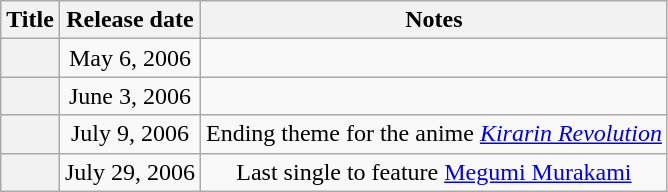<table class="wikitable plainrowheaders" style="text-align:center;">
<tr>
<th scope="col">Title</th>
<th scope="col">Release date</th>
<th scope="col">Notes</th>
</tr>
<tr>
<th scope="row"></th>
<td>May 6, 2006</td>
<td></td>
</tr>
<tr>
<th scope="row"></th>
<td>June 3, 2006</td>
<td></td>
</tr>
<tr>
<th scope="row"></th>
<td>July 9, 2006</td>
<td>Ending theme for the anime <em><a href='#'>Kirarin Revolution</a></em></td>
</tr>
<tr>
<th scope="row"></th>
<td>July 29, 2006</td>
<td>Last single to feature <a href='#'>Megumi Murakami</a></td>
</tr>
</table>
